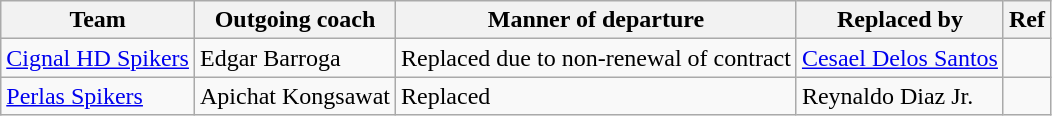<table class=wikitable>
<tr>
<th>Team</th>
<th>Outgoing coach</th>
<th>Manner of departure</th>
<th>Replaced by</th>
<th>Ref</th>
</tr>
<tr>
<td><a href='#'>Cignal HD Spikers</a></td>
<td> Edgar Barroga</td>
<td>Replaced due to non-renewal of contract</td>
<td> <a href='#'>Cesael Delos Santos</a></td>
<td></td>
</tr>
<tr>
<td><a href='#'>Perlas Spikers</a></td>
<td> Apichat Kongsawat</td>
<td>Replaced</td>
<td> Reynaldo Diaz Jr.</td>
<td></td>
</tr>
</table>
